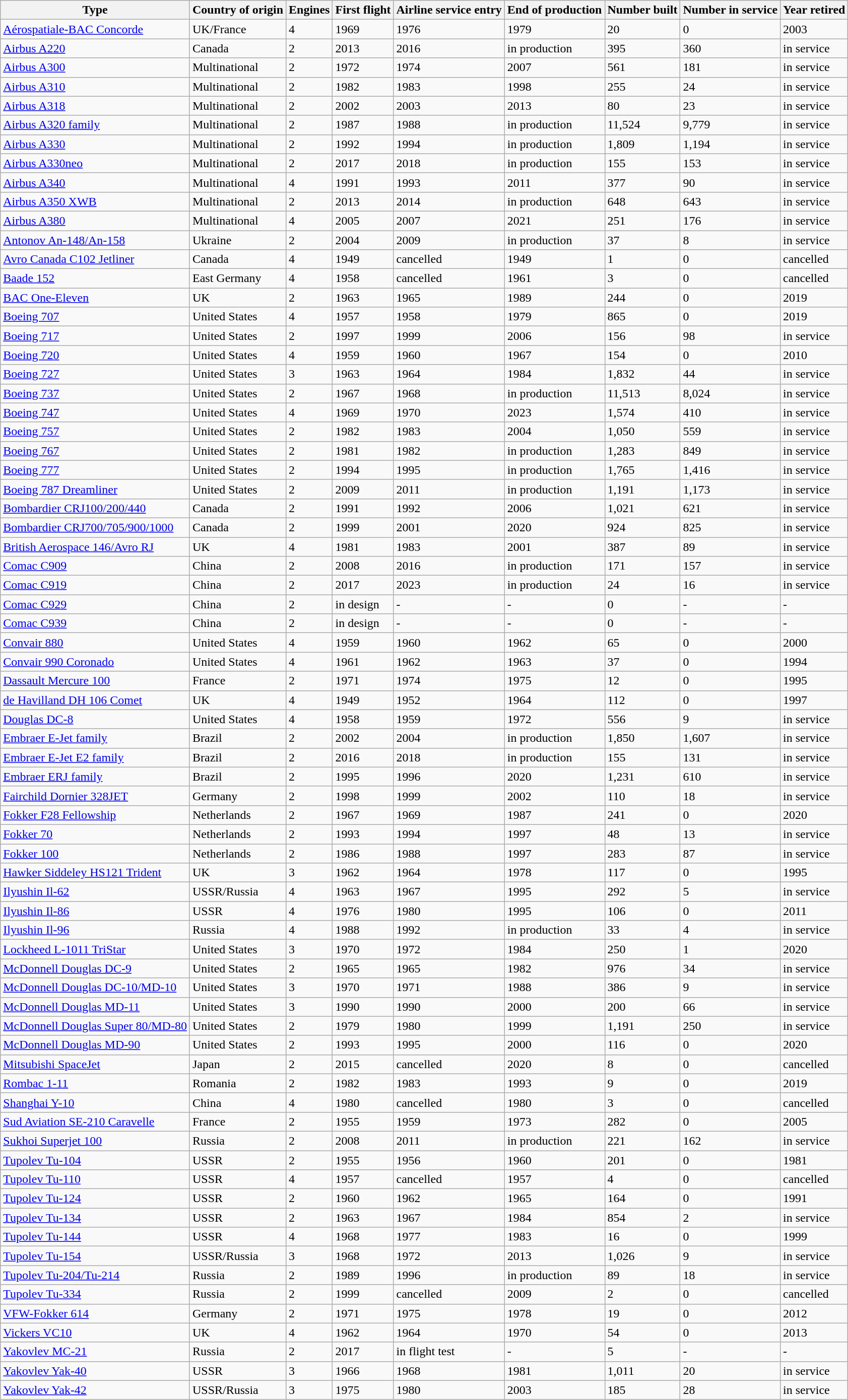<table class="wikitable sortable sticky-header">
<tr>
<th>Type</th>
<th>Country of origin</th>
<th>Engines</th>
<th>First flight</th>
<th>Airline service entry</th>
<th>End of production</th>
<th data-sort-type="number">Number built</th>
<th data-sort-type="number">Number in service</th>
<th>Year retired</th>
</tr>
<tr>
<td><a href='#'>Aérospatiale-BAC Concorde</a></td>
<td>UK/France</td>
<td>4</td>
<td>1969</td>
<td>1976</td>
<td>1979</td>
<td>20</td>
<td>0</td>
<td>2003</td>
</tr>
<tr>
<td><a href='#'>Airbus A220</a></td>
<td>Canada</td>
<td>2</td>
<td>2013</td>
<td>2016</td>
<td>in production</td>
<td>395</td>
<td>360</td>
<td>in service</td>
</tr>
<tr>
<td><a href='#'>Airbus A300</a></td>
<td>Multinational</td>
<td>2</td>
<td>1972</td>
<td>1974</td>
<td>2007</td>
<td>561</td>
<td>181</td>
<td>in service</td>
</tr>
<tr>
<td><a href='#'>Airbus A310</a></td>
<td>Multinational</td>
<td>2</td>
<td>1982</td>
<td>1983</td>
<td>1998</td>
<td>255</td>
<td>24</td>
<td>in service</td>
</tr>
<tr>
<td><a href='#'>Airbus A318</a></td>
<td>Multinational</td>
<td>2</td>
<td>2002</td>
<td>2003</td>
<td>2013</td>
<td>80</td>
<td>23</td>
<td>in service</td>
</tr>
<tr>
<td><a href='#'>Airbus A320 family</a></td>
<td>Multinational</td>
<td>2</td>
<td>1987</td>
<td>1988</td>
<td>in production</td>
<td>11,524</td>
<td>9,779</td>
<td>in service</td>
</tr>
<tr>
<td><a href='#'>Airbus A330</a></td>
<td>Multinational</td>
<td>2</td>
<td>1992</td>
<td>1994</td>
<td>in production</td>
<td>1,809</td>
<td>1,194</td>
<td>in service</td>
</tr>
<tr>
<td><a href='#'>Airbus A330neo</a></td>
<td>Multinational</td>
<td>2</td>
<td>2017</td>
<td>2018</td>
<td>in production</td>
<td>155</td>
<td>153</td>
<td>in service</td>
</tr>
<tr>
<td><a href='#'>Airbus A340</a></td>
<td>Multinational</td>
<td>4</td>
<td>1991</td>
<td>1993</td>
<td>2011</td>
<td>377</td>
<td>90</td>
<td>in service</td>
</tr>
<tr>
<td><a href='#'>Airbus A350 XWB</a></td>
<td>Multinational</td>
<td>2</td>
<td>2013</td>
<td>2014</td>
<td>in production</td>
<td>648</td>
<td>643</td>
<td>in service</td>
</tr>
<tr>
<td><a href='#'>Airbus A380</a></td>
<td>Multinational</td>
<td>4</td>
<td>2005</td>
<td>2007</td>
<td>2021</td>
<td>251</td>
<td>176</td>
<td>in service</td>
</tr>
<tr>
<td><a href='#'>Antonov An-148/An-158</a></td>
<td>Ukraine</td>
<td>2</td>
<td>2004</td>
<td>2009</td>
<td>in production</td>
<td>37</td>
<td>8</td>
<td>in service</td>
</tr>
<tr>
<td><a href='#'>Avro Canada C102 Jetliner</a></td>
<td>Canada</td>
<td>4</td>
<td>1949</td>
<td>cancelled</td>
<td>1949</td>
<td>1</td>
<td>0</td>
<td>cancelled</td>
</tr>
<tr>
<td><a href='#'>Baade 152</a></td>
<td>East Germany</td>
<td>4</td>
<td>1958</td>
<td>cancelled</td>
<td>1961</td>
<td>3</td>
<td>0</td>
<td>cancelled</td>
</tr>
<tr>
<td><a href='#'>BAC One-Eleven</a></td>
<td>UK</td>
<td>2</td>
<td>1963</td>
<td>1965</td>
<td>1989</td>
<td>244</td>
<td>0</td>
<td>2019</td>
</tr>
<tr>
<td><a href='#'>Boeing 707</a></td>
<td>United States</td>
<td>4</td>
<td>1957</td>
<td>1958</td>
<td>1979</td>
<td>865</td>
<td>0</td>
<td>2019</td>
</tr>
<tr>
<td><a href='#'>Boeing 717</a></td>
<td>United States</td>
<td>2</td>
<td>1997</td>
<td>1999</td>
<td>2006</td>
<td>156</td>
<td>98</td>
<td>in service</td>
</tr>
<tr>
<td><a href='#'>Boeing 720</a></td>
<td>United States</td>
<td>4</td>
<td>1959</td>
<td>1960</td>
<td>1967</td>
<td>154</td>
<td>0</td>
<td>2010</td>
</tr>
<tr>
<td><a href='#'>Boeing 727</a></td>
<td>United States</td>
<td>3</td>
<td>1963</td>
<td>1964</td>
<td>1984</td>
<td>1,832</td>
<td>44</td>
<td>in service</td>
</tr>
<tr>
<td><a href='#'>Boeing 737</a></td>
<td>United States</td>
<td>2</td>
<td>1967</td>
<td>1968</td>
<td>in production</td>
<td>11,513</td>
<td>8,024</td>
<td>in service</td>
</tr>
<tr>
<td><a href='#'>Boeing 747</a></td>
<td>United States</td>
<td>4</td>
<td>1969</td>
<td>1970</td>
<td>2023</td>
<td>1,574</td>
<td>410</td>
<td>in service</td>
</tr>
<tr>
<td><a href='#'>Boeing 757</a></td>
<td>United States</td>
<td>2</td>
<td>1982</td>
<td>1983</td>
<td>2004</td>
<td>1,050</td>
<td>559</td>
<td>in service</td>
</tr>
<tr>
<td><a href='#'>Boeing 767</a></td>
<td>United States</td>
<td>2</td>
<td>1981</td>
<td>1982</td>
<td>in production</td>
<td>1,283</td>
<td>849</td>
<td>in service</td>
</tr>
<tr>
<td><a href='#'>Boeing 777</a></td>
<td>United States</td>
<td>2</td>
<td>1994</td>
<td>1995</td>
<td>in production</td>
<td>1,765</td>
<td>1,416</td>
<td>in service</td>
</tr>
<tr>
<td><a href='#'>Boeing 787 Dreamliner</a></td>
<td>United States</td>
<td>2</td>
<td>2009</td>
<td>2011</td>
<td>in production</td>
<td>1,191</td>
<td>1,173</td>
<td>in service</td>
</tr>
<tr>
<td><a href='#'>Bombardier CRJ100/200/440</a></td>
<td>Canada</td>
<td>2</td>
<td>1991</td>
<td>1992</td>
<td>2006</td>
<td>1,021</td>
<td>621</td>
<td>in service</td>
</tr>
<tr>
<td><a href='#'>Bombardier CRJ700/705/900/1000</a></td>
<td>Canada</td>
<td>2</td>
<td>1999</td>
<td>2001</td>
<td>2020</td>
<td>924</td>
<td>825</td>
<td>in service</td>
</tr>
<tr>
<td><a href='#'>British Aerospace 146/Avro RJ</a></td>
<td>UK</td>
<td>4</td>
<td>1981</td>
<td>1983</td>
<td>2001</td>
<td>387</td>
<td>89</td>
<td>in service</td>
</tr>
<tr>
<td><a href='#'>Comac C909</a></td>
<td>China</td>
<td>2</td>
<td>2008</td>
<td>2016</td>
<td>in production</td>
<td>171<strong></strong></td>
<td>157</td>
<td>in service</td>
</tr>
<tr>
<td><a href='#'>Comac C919</a></td>
<td>China</td>
<td>2</td>
<td>2017</td>
<td>2023</td>
<td>in production</td>
<td>24</td>
<td>16</td>
<td>in service</td>
</tr>
<tr>
<td><a href='#'>Comac C929</a></td>
<td>China</td>
<td>2</td>
<td>in design</td>
<td>-</td>
<td>-</td>
<td>0</td>
<td>-</td>
<td>-</td>
</tr>
<tr>
<td><a href='#'>Comac C939</a></td>
<td>China</td>
<td>2</td>
<td>in design</td>
<td>-</td>
<td>-</td>
<td>0</td>
<td>-</td>
<td>-</td>
</tr>
<tr>
<td><a href='#'>Convair 880</a></td>
<td>United States</td>
<td>4</td>
<td>1959</td>
<td>1960</td>
<td>1962</td>
<td>65</td>
<td>0</td>
<td>2000</td>
</tr>
<tr>
<td><a href='#'>Convair 990 Coronado</a></td>
<td>United States</td>
<td>4</td>
<td>1961</td>
<td>1962</td>
<td>1963</td>
<td>37</td>
<td>0</td>
<td>1994</td>
</tr>
<tr>
<td><a href='#'>Dassault Mercure 100</a></td>
<td>France</td>
<td>2</td>
<td>1971</td>
<td>1974</td>
<td>1975</td>
<td>12</td>
<td>0</td>
<td>1995</td>
</tr>
<tr>
<td><a href='#'>de Havilland DH 106 Comet</a></td>
<td>UK</td>
<td>4</td>
<td>1949</td>
<td>1952</td>
<td>1964</td>
<td>112</td>
<td>0</td>
<td>1997</td>
</tr>
<tr>
<td><a href='#'>Douglas DC-8</a></td>
<td>United States</td>
<td>4</td>
<td>1958</td>
<td>1959</td>
<td>1972</td>
<td>556</td>
<td>9</td>
<td>in service</td>
</tr>
<tr>
<td><a href='#'>Embraer E-Jet family</a></td>
<td>Brazil</td>
<td>2</td>
<td>2002</td>
<td>2004</td>
<td>in production</td>
<td>1,850</td>
<td>1,607</td>
<td>in service</td>
</tr>
<tr>
<td><a href='#'>Embraer E-Jet E2 family</a></td>
<td>Brazil</td>
<td>2</td>
<td>2016</td>
<td>2018</td>
<td>in production</td>
<td>155</td>
<td>131</td>
<td>in service</td>
</tr>
<tr>
<td><a href='#'>Embraer ERJ family</a></td>
<td>Brazil</td>
<td>2</td>
<td>1995</td>
<td>1996</td>
<td>2020</td>
<td>1,231</td>
<td>610</td>
<td>in service</td>
</tr>
<tr>
<td><a href='#'>Fairchild Dornier 328JET</a></td>
<td>Germany</td>
<td>2</td>
<td>1998</td>
<td>1999</td>
<td>2002</td>
<td>110</td>
<td>18</td>
<td>in service</td>
</tr>
<tr>
<td><a href='#'>Fokker F28 Fellowship</a></td>
<td>Netherlands</td>
<td>2</td>
<td>1967</td>
<td>1969</td>
<td>1987</td>
<td>241</td>
<td>0</td>
<td>2020</td>
</tr>
<tr>
<td><a href='#'>Fokker 70</a></td>
<td>Netherlands</td>
<td>2</td>
<td>1993</td>
<td>1994</td>
<td>1997</td>
<td>48</td>
<td>13</td>
<td>in service</td>
</tr>
<tr>
<td><a href='#'>Fokker 100</a></td>
<td>Netherlands</td>
<td>2</td>
<td>1986</td>
<td>1988</td>
<td>1997</td>
<td>283</td>
<td>87</td>
<td>in service</td>
</tr>
<tr>
<td><a href='#'>Hawker Siddeley HS121 Trident</a></td>
<td>UK</td>
<td>3</td>
<td>1962</td>
<td>1964</td>
<td>1978</td>
<td>117</td>
<td>0</td>
<td>1995</td>
</tr>
<tr>
<td><a href='#'>Ilyushin Il-62</a></td>
<td>USSR/Russia</td>
<td>4</td>
<td>1963</td>
<td>1967</td>
<td>1995</td>
<td>292</td>
<td>5</td>
<td>in service</td>
</tr>
<tr>
<td><a href='#'>Ilyushin Il-86</a></td>
<td>USSR</td>
<td>4</td>
<td>1976</td>
<td>1980</td>
<td>1995</td>
<td>106</td>
<td>0</td>
<td>2011</td>
</tr>
<tr>
<td><a href='#'>Ilyushin Il-96</a></td>
<td>Russia</td>
<td>4</td>
<td>1988</td>
<td>1992</td>
<td>in production</td>
<td>33</td>
<td>4</td>
<td>in service</td>
</tr>
<tr>
<td><a href='#'>Lockheed L-1011 TriStar</a></td>
<td>United States</td>
<td>3</td>
<td>1970</td>
<td>1972</td>
<td>1984</td>
<td>250</td>
<td>1</td>
<td>2020</td>
</tr>
<tr>
<td><a href='#'>McDonnell Douglas DC-9</a></td>
<td>United States</td>
<td>2</td>
<td>1965</td>
<td>1965</td>
<td>1982</td>
<td>976</td>
<td>34</td>
<td>in service</td>
</tr>
<tr>
<td><a href='#'>McDonnell Douglas DC-10/MD-10</a></td>
<td>United States</td>
<td>3</td>
<td>1970</td>
<td>1971</td>
<td>1988</td>
<td>386</td>
<td>9</td>
<td>in service</td>
</tr>
<tr>
<td><a href='#'>McDonnell Douglas MD-11</a></td>
<td>United States</td>
<td>3</td>
<td>1990</td>
<td>1990</td>
<td>2000</td>
<td>200</td>
<td>66</td>
<td>in service</td>
</tr>
<tr>
<td><a href='#'>McDonnell Douglas Super 80/MD-80</a></td>
<td>United States</td>
<td>2</td>
<td>1979</td>
<td>1980</td>
<td>1999</td>
<td>1,191</td>
<td>250</td>
<td>in service</td>
</tr>
<tr>
<td><a href='#'>McDonnell Douglas MD-90</a></td>
<td>United States</td>
<td>2</td>
<td>1993</td>
<td>1995</td>
<td>2000</td>
<td>116</td>
<td>0</td>
<td>2020</td>
</tr>
<tr>
<td><a href='#'>Mitsubishi SpaceJet</a></td>
<td>Japan</td>
<td>2</td>
<td>2015</td>
<td>cancelled</td>
<td>2020</td>
<td>8</td>
<td>0</td>
<td>cancelled</td>
</tr>
<tr>
<td><a href='#'>Rombac 1-11</a></td>
<td>Romania</td>
<td>2</td>
<td>1982</td>
<td>1983</td>
<td>1993</td>
<td>9</td>
<td>0</td>
<td>2019</td>
</tr>
<tr>
<td><a href='#'>Shanghai Y-10</a></td>
<td>China</td>
<td>4</td>
<td>1980</td>
<td>cancelled</td>
<td>1980</td>
<td>3</td>
<td>0</td>
<td>cancelled</td>
</tr>
<tr>
<td><a href='#'>Sud Aviation SE-210 Caravelle</a></td>
<td>France</td>
<td>2</td>
<td>1955</td>
<td>1959</td>
<td>1973</td>
<td>282</td>
<td>0</td>
<td>2005</td>
</tr>
<tr>
<td><a href='#'>Sukhoi Superjet 100</a></td>
<td>Russia</td>
<td>2</td>
<td>2008</td>
<td>2011</td>
<td>in production</td>
<td>221</td>
<td>162</td>
<td>in service</td>
</tr>
<tr>
<td><a href='#'>Tupolev Tu-104</a></td>
<td>USSR</td>
<td>2</td>
<td>1955</td>
<td>1956</td>
<td>1960</td>
<td>201</td>
<td>0</td>
<td>1981</td>
</tr>
<tr>
<td><a href='#'>Tupolev Tu-110</a></td>
<td>USSR</td>
<td>4</td>
<td>1957</td>
<td>cancelled</td>
<td>1957</td>
<td>4</td>
<td>0</td>
<td>cancelled</td>
</tr>
<tr>
<td><a href='#'>Tupolev Tu-124</a></td>
<td>USSR</td>
<td>2</td>
<td>1960</td>
<td>1962</td>
<td>1965</td>
<td>164</td>
<td>0</td>
<td>1991</td>
</tr>
<tr>
<td><a href='#'>Tupolev Tu-134</a></td>
<td>USSR</td>
<td>2</td>
<td>1963</td>
<td>1967</td>
<td>1984</td>
<td>854</td>
<td>2</td>
<td>in service</td>
</tr>
<tr>
<td><a href='#'>Tupolev Tu-144</a></td>
<td>USSR</td>
<td>4</td>
<td>1968</td>
<td>1977</td>
<td>1983</td>
<td>16</td>
<td>0</td>
<td>1999</td>
</tr>
<tr>
<td><a href='#'>Tupolev Tu-154</a></td>
<td>USSR/Russia</td>
<td>3</td>
<td>1968</td>
<td>1972</td>
<td>2013</td>
<td>1,026</td>
<td>9</td>
<td>in service</td>
</tr>
<tr>
<td><a href='#'>Tupolev Tu-204/Tu-214</a></td>
<td>Russia</td>
<td>2</td>
<td>1989</td>
<td>1996</td>
<td>in production</td>
<td>89</td>
<td>18</td>
<td>in service</td>
</tr>
<tr>
<td><a href='#'>Tupolev Tu-334</a></td>
<td>Russia</td>
<td>2</td>
<td>1999</td>
<td>cancelled</td>
<td>2009</td>
<td>2</td>
<td>0</td>
<td>cancelled</td>
</tr>
<tr>
<td><a href='#'>VFW-Fokker 614</a></td>
<td>Germany</td>
<td>2</td>
<td>1971</td>
<td>1975</td>
<td>1978</td>
<td>19</td>
<td>0</td>
<td>2012</td>
</tr>
<tr>
<td><a href='#'>Vickers VC10</a></td>
<td>UK</td>
<td>4</td>
<td>1962</td>
<td>1964</td>
<td>1970</td>
<td>54</td>
<td>0</td>
<td>2013</td>
</tr>
<tr>
<td><a href='#'>Yakovlev MC-21</a></td>
<td>Russia</td>
<td>2</td>
<td>2017</td>
<td>in flight test</td>
<td>-</td>
<td>5</td>
<td>-</td>
<td>-</td>
</tr>
<tr>
<td><a href='#'>Yakovlev Yak-40</a></td>
<td>USSR</td>
<td>3</td>
<td>1966</td>
<td>1968</td>
<td>1981</td>
<td>1,011</td>
<td>20</td>
<td>in service</td>
</tr>
<tr>
<td><a href='#'>Yakovlev Yak-42</a></td>
<td>USSR/Russia</td>
<td>3</td>
<td>1975</td>
<td>1980</td>
<td>2003</td>
<td>185</td>
<td>28</td>
<td>in service</td>
</tr>
</table>
